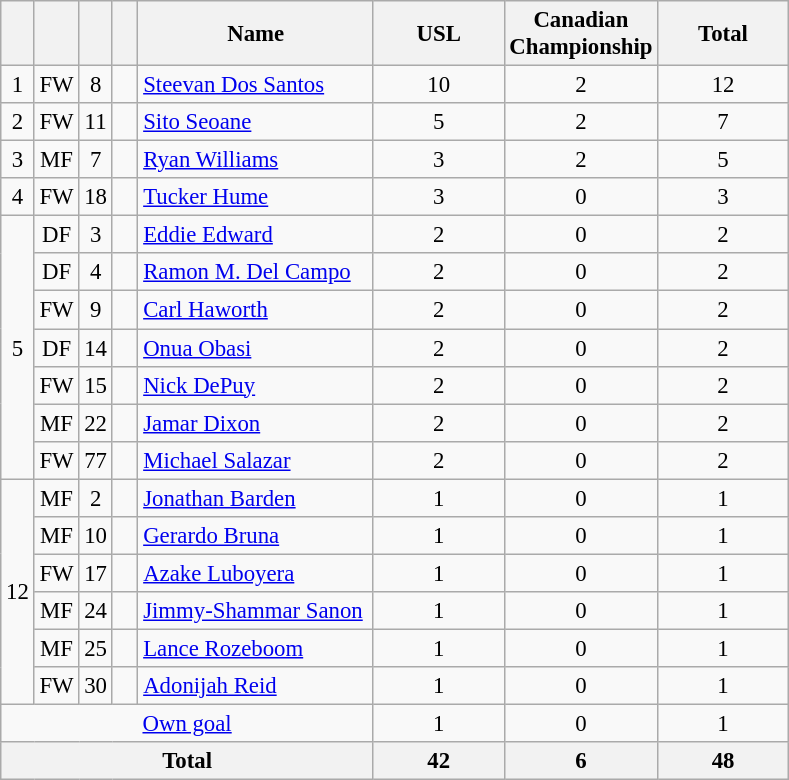<table class="sortable wikitable" style="font-size: 95%; text-align: center;">
<tr>
<th width=10></th>
<th width=10></th>
<th width=10></th>
<th width=10></th>
<th width=150>Name</th>
<th width=80>USL</th>
<th width=80>Canadian Championship</th>
<th width=80>Total</th>
</tr>
<tr>
<td rowspan="1">1</td>
<td>FW</td>
<td>8</td>
<td></td>
<td align=left><a href='#'>Steevan Dos Santos</a></td>
<td>10</td>
<td>2</td>
<td>12</td>
</tr>
<tr>
<td rowspan="1">2</td>
<td>FW</td>
<td>11</td>
<td></td>
<td align=left><a href='#'>Sito Seoane</a></td>
<td>5</td>
<td>2</td>
<td>7</td>
</tr>
<tr>
<td rowspan="1">3</td>
<td>MF</td>
<td>7</td>
<td></td>
<td align=left><a href='#'>Ryan Williams</a></td>
<td>3</td>
<td>2</td>
<td>5</td>
</tr>
<tr>
<td rowspan="1">4</td>
<td>FW</td>
<td>18</td>
<td></td>
<td align=left><a href='#'>Tucker Hume</a></td>
<td>3</td>
<td>0</td>
<td>3</td>
</tr>
<tr>
<td rowspan="7">5</td>
<td>DF</td>
<td>3</td>
<td></td>
<td align=left><a href='#'>Eddie Edward</a></td>
<td>2</td>
<td>0</td>
<td>2</td>
</tr>
<tr>
<td>DF</td>
<td>4</td>
<td></td>
<td align=left><a href='#'>Ramon M. Del Campo</a></td>
<td>2</td>
<td>0</td>
<td>2</td>
</tr>
<tr>
<td>FW</td>
<td>9</td>
<td></td>
<td align=left><a href='#'>Carl Haworth</a></td>
<td>2</td>
<td>0</td>
<td>2</td>
</tr>
<tr>
<td>DF</td>
<td>14</td>
<td></td>
<td align=left><a href='#'>Onua Obasi</a></td>
<td>2</td>
<td>0</td>
<td>2</td>
</tr>
<tr>
<td>FW</td>
<td>15</td>
<td></td>
<td align=left><a href='#'>Nick DePuy</a></td>
<td>2</td>
<td>0</td>
<td>2</td>
</tr>
<tr>
<td>MF</td>
<td>22</td>
<td></td>
<td align=left><a href='#'>Jamar Dixon</a></td>
<td>2</td>
<td>0</td>
<td>2</td>
</tr>
<tr>
<td>FW</td>
<td>77</td>
<td></td>
<td align=left><a href='#'>Michael Salazar</a></td>
<td>2</td>
<td>0</td>
<td>2</td>
</tr>
<tr>
<td rowspan="6">12</td>
<td>MF</td>
<td>2</td>
<td></td>
<td align=left><a href='#'>Jonathan Barden</a></td>
<td>1</td>
<td>0</td>
<td>1</td>
</tr>
<tr>
<td>MF</td>
<td>10</td>
<td></td>
<td align=left><a href='#'>Gerardo Bruna</a></td>
<td>1</td>
<td>0</td>
<td>1</td>
</tr>
<tr>
<td>FW</td>
<td>17</td>
<td></td>
<td align=left><a href='#'>Azake Luboyera</a></td>
<td>1</td>
<td>0</td>
<td>1</td>
</tr>
<tr>
<td>MF</td>
<td>24</td>
<td></td>
<td align=left><a href='#'>Jimmy-Shammar Sanon</a></td>
<td>1</td>
<td>0</td>
<td>1</td>
</tr>
<tr>
<td>MF</td>
<td>25</td>
<td></td>
<td align=left><a href='#'>Lance Rozeboom</a></td>
<td>1</td>
<td>0</td>
<td>1</td>
</tr>
<tr>
<td>FW</td>
<td>30</td>
<td></td>
<td align=left><a href='#'>Adonijah Reid</a></td>
<td>1</td>
<td>0</td>
<td>1</td>
</tr>
<tr>
<td colspan="5"><a href='#'>Own goal</a></td>
<td>1</td>
<td>0</td>
<td>1</td>
</tr>
<tr>
<th colspan=5>Total</th>
<th>42</th>
<th>6</th>
<th>48</th>
</tr>
</table>
